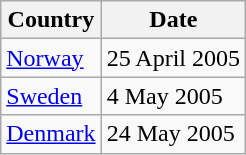<table class="wikitable">
<tr>
<th>Country</th>
<th>Date</th>
</tr>
<tr>
<td><a href='#'>Norway</a></td>
<td>25 April 2005</td>
</tr>
<tr>
<td><a href='#'>Sweden</a></td>
<td>4 May 2005</td>
</tr>
<tr>
<td><a href='#'>Denmark</a></td>
<td>24 May 2005</td>
</tr>
</table>
